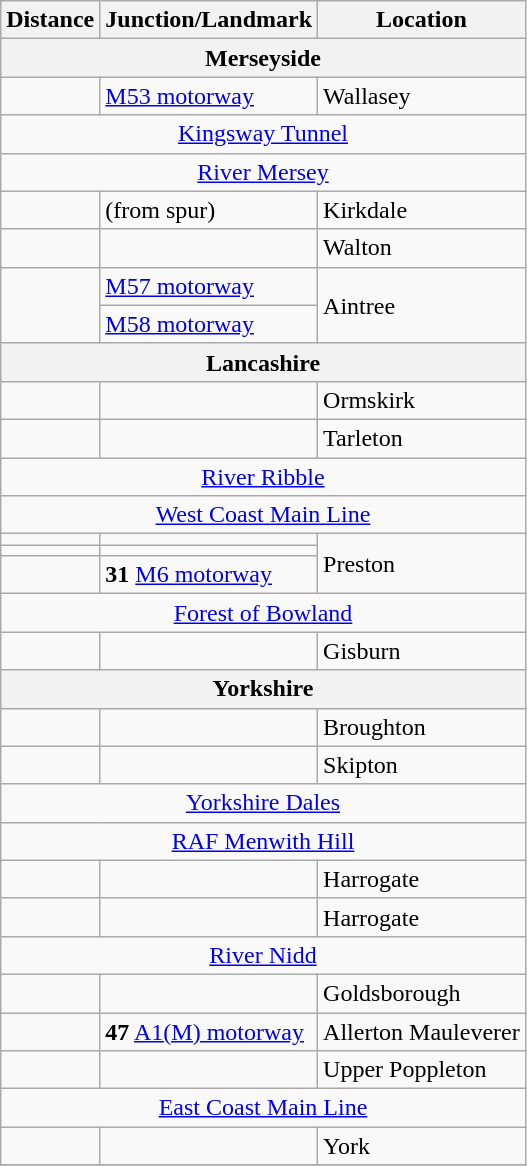<table class="wikitable collapsible">
<tr>
<th>Distance</th>
<th>Junction/Landmark</th>
<th>Location</th>
</tr>
<tr>
<th colspan="3" style="text-align:center;">Merseyside</th>
</tr>
<tr>
<td></td>
<td>  <a href='#'>M53 motorway</a></td>
<td>Wallasey</td>
</tr>
<tr>
<td colspan="3" style="text-align:center;"> <a href='#'>Kingsway Tunnel</a></td>
</tr>
<tr>
<td colspan="3" style="text-align:center;"> <a href='#'>River Mersey</a></td>
</tr>
<tr>
<td></td>
<td> (from spur)</td>
<td>Kirkdale</td>
</tr>
<tr>
<td></td>
<td></td>
<td>Walton</td>
</tr>
<tr>
<td rowspan="2"></td>
<td>  <a href='#'>M57 motorway</a></td>
<td rowspan="2">Aintree</td>
</tr>
<tr>
<td>  <a href='#'>M58 motorway</a></td>
</tr>
<tr>
<th colspan="3" style="text-align:center;">Lancashire</th>
</tr>
<tr>
<td></td>
<td></td>
<td>Ormskirk</td>
</tr>
<tr>
<td></td>
<td></td>
<td>Tarleton</td>
</tr>
<tr>
<td colspan="3" style="text-align:center;"> <a href='#'>River Ribble</a></td>
</tr>
<tr>
<td colspan="3" style="text-align:center;"> <a href='#'>West Coast Main Line</a></td>
</tr>
<tr>
<td></td>
<td></td>
<td rowspan="3">Preston</td>
</tr>
<tr>
<td></td>
<td></td>
</tr>
<tr>
<td></td>
<td><strong>31</strong>  <a href='#'>M6 motorway</a></td>
</tr>
<tr>
<td colspan="3" style="text-align:center;"> <a href='#'>Forest of Bowland</a></td>
</tr>
<tr>
<td></td>
<td></td>
<td>Gisburn</td>
</tr>
<tr>
<th colspan="3" style="text-align:center;">Yorkshire</th>
</tr>
<tr>
<td></td>
<td></td>
<td>Broughton</td>
</tr>
<tr>
<td></td>
<td></td>
<td>Skipton</td>
</tr>
<tr>
<td colspan="3" style="text-align:center;"> <a href='#'>Yorkshire Dales</a></td>
</tr>
<tr>
<td colspan="3" style="text-align:center;"> <a href='#'>RAF Menwith Hill</a></td>
</tr>
<tr>
<td></td>
<td></td>
<td>Harrogate</td>
</tr>
<tr>
<td></td>
<td></td>
<td>Harrogate</td>
</tr>
<tr>
<td colspan="3" style="text-align:center;"> <a href='#'>River Nidd</a></td>
</tr>
<tr>
<td></td>
<td></td>
<td>Goldsborough</td>
</tr>
<tr>
<td></td>
<td><strong>47</strong>  <a href='#'>A1(M) motorway</a></td>
<td>Allerton Mauleverer</td>
</tr>
<tr>
<td></td>
<td></td>
<td>Upper Poppleton</td>
</tr>
<tr>
<td colspan="3" style="text-align:center;"> <a href='#'>East Coast Main Line</a></td>
</tr>
<tr>
<td></td>
<td></td>
<td>York</td>
</tr>
<tr>
</tr>
</table>
